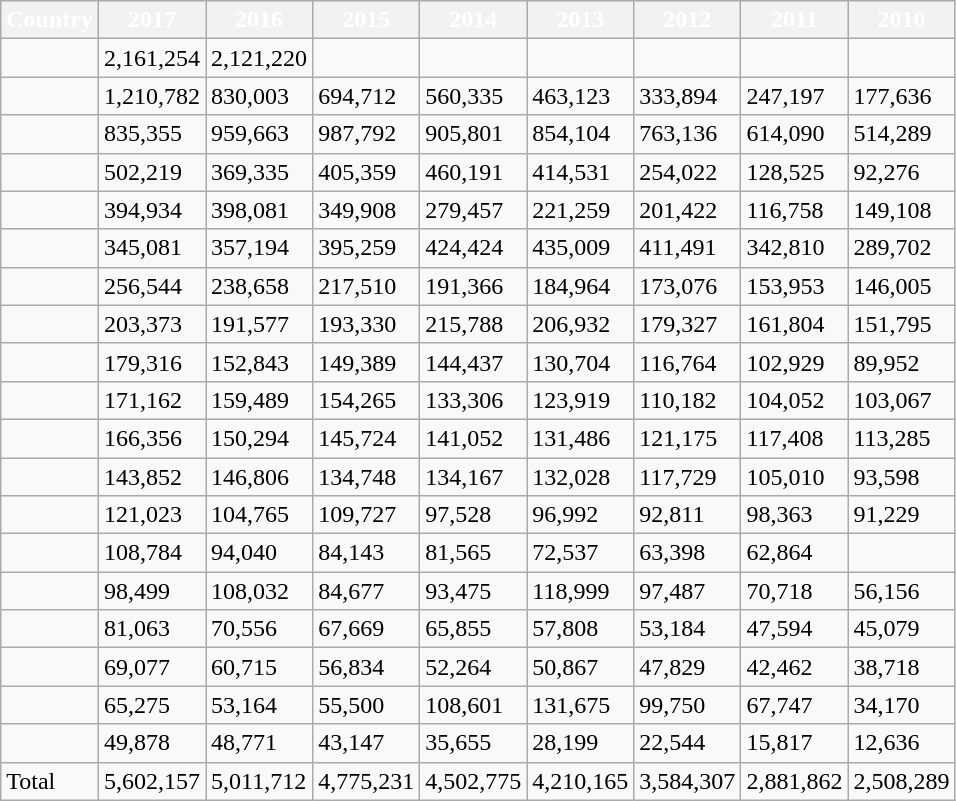<table class="wikitable sortable collapsible collapsed">
<tr style=color:white>
<th>Country</th>
<th>2017</th>
<th>2016</th>
<th>2015</th>
<th>2014</th>
<th>2013</th>
<th>2012</th>
<th>2011</th>
<th>2010</th>
</tr>
<tr>
<td></td>
<td>2,161,254</td>
<td>2,121,220</td>
<td></td>
<td></td>
<td></td>
<td></td>
<td></td>
<td></td>
</tr>
<tr>
<td></td>
<td>1,210,782</td>
<td>830,003</td>
<td>694,712</td>
<td>560,335</td>
<td>463,123</td>
<td>333,894</td>
<td>247,197</td>
<td>177,636</td>
</tr>
<tr>
<td></td>
<td>835,355</td>
<td>959,663</td>
<td>987,792</td>
<td>905,801</td>
<td>854,104</td>
<td>763,136</td>
<td>614,090</td>
<td>514,289</td>
</tr>
<tr>
<td></td>
<td>502,219</td>
<td>369,335</td>
<td>405,359</td>
<td>460,191</td>
<td>414,531</td>
<td>254,022</td>
<td>128,525</td>
<td>92,276</td>
</tr>
<tr>
<td></td>
<td>394,934</td>
<td>398,081</td>
<td>349,908</td>
<td>279,457</td>
<td>221,259</td>
<td>201,422</td>
<td>116,758</td>
<td>149,108</td>
</tr>
<tr>
<td></td>
<td>345,081</td>
<td>357,194</td>
<td>395,259</td>
<td>424,424</td>
<td>435,009</td>
<td>411,491</td>
<td>342,810</td>
<td>289,702</td>
</tr>
<tr>
<td></td>
<td>256,544</td>
<td>238,658</td>
<td>217,510</td>
<td>191,366</td>
<td>184,964</td>
<td>173,076</td>
<td>153,953</td>
<td>146,005</td>
</tr>
<tr>
<td></td>
<td>203,373</td>
<td>191,577</td>
<td>193,330</td>
<td>215,788</td>
<td>206,932</td>
<td>179,327</td>
<td>161,804</td>
<td>151,795</td>
</tr>
<tr>
<td></td>
<td>179,316</td>
<td>152,843</td>
<td>149,389</td>
<td>144,437</td>
<td>130,704</td>
<td>116,764</td>
<td>102,929</td>
<td>89,952</td>
</tr>
<tr>
<td></td>
<td>171,162</td>
<td>159,489</td>
<td>154,265</td>
<td>133,306</td>
<td>123,919</td>
<td>110,182</td>
<td>104,052</td>
<td>103,067</td>
</tr>
<tr>
<td></td>
<td>166,356</td>
<td>150,294</td>
<td>145,724</td>
<td>141,052</td>
<td>131,486</td>
<td>121,175</td>
<td>117,408</td>
<td>113,285</td>
</tr>
<tr>
<td></td>
<td>143,852</td>
<td>146,806</td>
<td>134,748</td>
<td>134,167</td>
<td>132,028</td>
<td>117,729</td>
<td>105,010</td>
<td>93,598</td>
</tr>
<tr>
<td></td>
<td>121,023</td>
<td>104,765</td>
<td>109,727</td>
<td>97,528</td>
<td>96,992</td>
<td>92,811</td>
<td>98,363</td>
<td>91,229</td>
</tr>
<tr>
<td></td>
<td>108,784</td>
<td>94,040</td>
<td>84,143</td>
<td>81,565</td>
<td>72,537</td>
<td>63,398</td>
<td>62,864</td>
<td></td>
</tr>
<tr>
<td></td>
<td>98,499</td>
<td>108,032</td>
<td>84,677</td>
<td>93,475</td>
<td>118,999</td>
<td>97,487</td>
<td>70,718</td>
<td>56,156</td>
</tr>
<tr>
<td></td>
<td>81,063</td>
<td>70,556</td>
<td>67,669</td>
<td>65,855</td>
<td>57,808</td>
<td>53,184</td>
<td>47,594</td>
<td>45,079</td>
</tr>
<tr>
<td></td>
<td>69,077</td>
<td>60,715</td>
<td>56,834</td>
<td>52,264</td>
<td>50,867</td>
<td>47,829</td>
<td>42,462</td>
<td>38,718</td>
</tr>
<tr>
<td></td>
<td>65,275</td>
<td>53,164</td>
<td>55,500</td>
<td>108,601</td>
<td>131,675</td>
<td>99,750</td>
<td>67,747</td>
<td>34,170</td>
</tr>
<tr>
<td></td>
<td>49,878</td>
<td>48,771</td>
<td>43,147</td>
<td>35,655</td>
<td>28,199</td>
<td>22,544</td>
<td>15,817</td>
<td>12,636</td>
</tr>
<tr>
<td>Total</td>
<td>5,602,157</td>
<td>5,011,712</td>
<td>4,775,231</td>
<td>4,502,775</td>
<td>4,210,165</td>
<td>3,584,307</td>
<td>2,881,862</td>
<td>2,508,289</td>
</tr>
</table>
